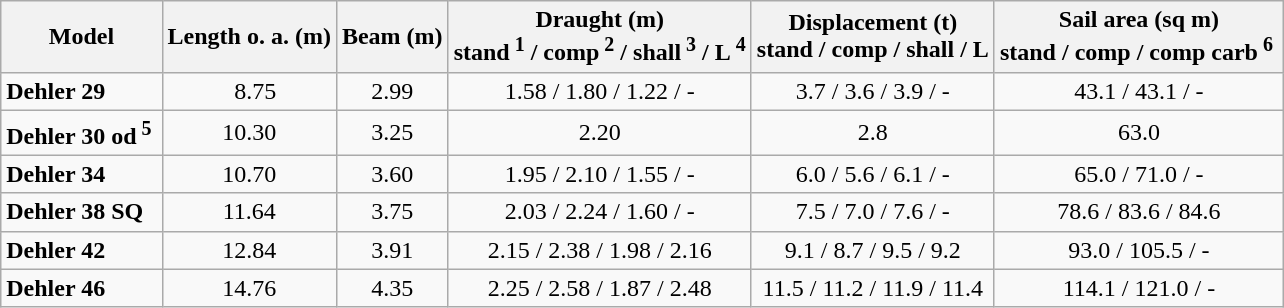<table class="wikitable" style="text-align:center;">
<tr>
<th>Model</th>
<th>Length o. a. (m)</th>
<th>Beam (m)</th>
<th>Draught (m)<br>stand<sup> 1</sup> / comp<sup> 2</sup> / shall<sup> 3</sup> / L<sup> 4</sup></th>
<th>Displacement (t)<br>stand / comp / shall / L</th>
<th>Sail area (sq m)<br>stand / comp / comp carb<sup> 6 </sup></th>
</tr>
<tr>
<td style="text-align: left"><strong>Dehler 29</strong></td>
<td>  8.75</td>
<td>2.99</td>
<td>1.58 / 1.80 / 1.22 / -</td>
<td>3.7 / 3.6 / 3.9 / -</td>
<td>43.1 / 43.1 / -</td>
</tr>
<tr>
<td style="text-align: left"><strong>Dehler 30 od<sup> 5 </sup></strong></td>
<td>10.30</td>
<td>3.25</td>
<td>2.20</td>
<td>2.8</td>
<td>63.0</td>
</tr>
<tr>
<td style="text-align: left"><strong>Dehler 34</strong></td>
<td>10.70</td>
<td>3.60</td>
<td>1.95 / 2.10 / 1.55 / -</td>
<td>6.0 / 5.6 / 6.1 / -</td>
<td>65.0 / 71.0 / -</td>
</tr>
<tr>
<td style="text-align: left"><strong>Dehler 38 SQ</strong></td>
<td>11.64</td>
<td>3.75</td>
<td>2.03 / 2.24 / 1.60 / -</td>
<td>7.5 / 7.0 / 7.6 / -</td>
<td>78.6 / 83.6 / 84.6</td>
</tr>
<tr>
<td style="text-align: left"><strong>Dehler 42</strong></td>
<td>12.84</td>
<td>3.91</td>
<td>2.15 / 2.38 / 1.98 / 2.16</td>
<td>9.1 / 8.7 / 9.5 / 9.2</td>
<td>93.0 / 105.5 / -</td>
</tr>
<tr>
<td style="text-align: left"><strong>Dehler 46</strong></td>
<td>14.76</td>
<td>4.35</td>
<td>2.25 / 2.58 / 1.87 / 2.48</td>
<td>11.5 / 11.2 / 11.9 / 11.4</td>
<td>114.1 / 121.0 / -</td>
</tr>
</table>
